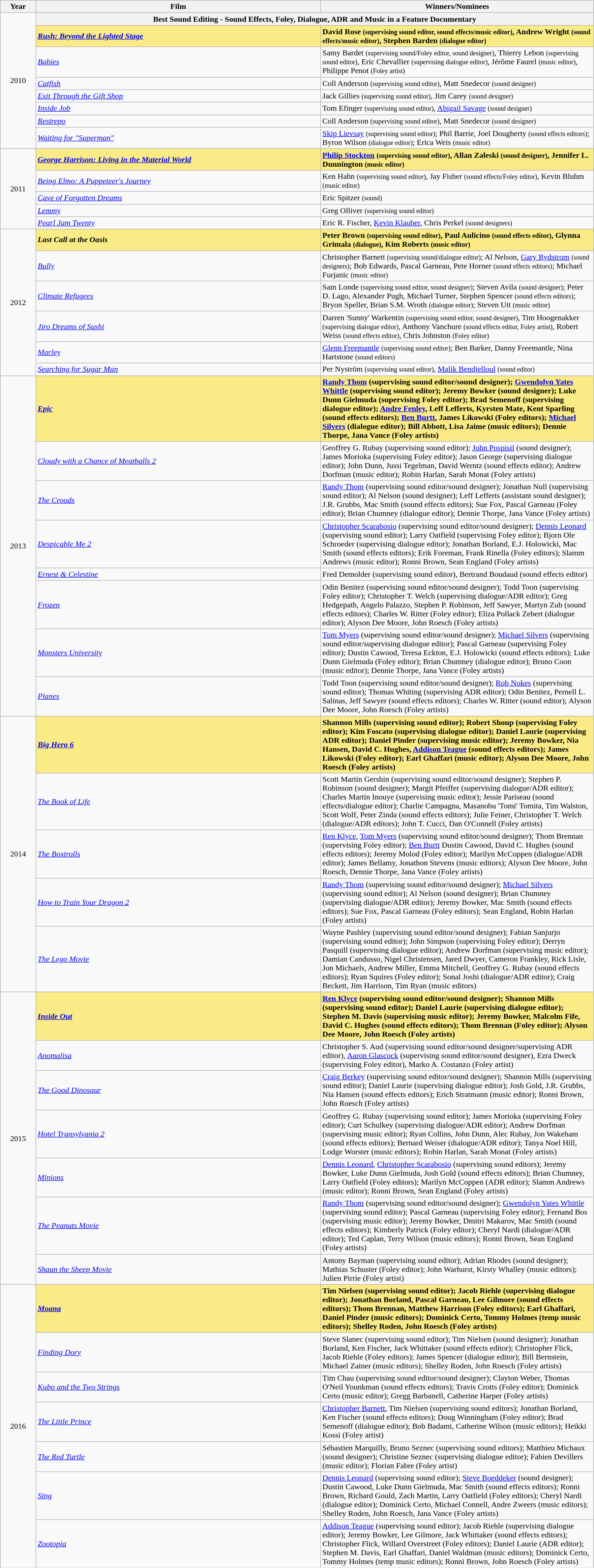<table class="wikitable" width="95%" cellpadding="5">
<tr>
<th width="6%">Year</th>
<th width="48%">Film</th>
<th width="48%">Winners/Nominees</th>
</tr>
<tr>
<td rowspan=8 style="text-align:center">2010<br></td>
<th colspan="3">Best Sound Editing - Sound Effects, Foley, Dialogue, ADR and Music in a Feature Documentary</th>
</tr>
<tr style="background:#FAEB86;"|>
<td><strong><em><a href='#'>Rush: Beyond the Lighted Stage</a></em></strong></td>
<td><strong>David Rose <small>(supervising sound editor, sound effects/music editor)</small>, Andrew Wright <small>(sound effects/music editor)</small>, Stephen Barden <small>(dialogue editor)</small></strong></td>
</tr>
<tr>
<td><em><a href='#'>Babies</a></em></td>
<td>Samy Bardet <small>(supervising sound/Foley editor, sound designer)</small>, Thierry Lebon <small>(supervising sound editor)</small>, Eric Chevallier <small>(supervising dialogue editor)</small>, Jérôme Faurel <small>(music editor)</small>, Philippe Penot <small>(Foley artist)</small></td>
</tr>
<tr>
<td><em><a href='#'>Catfish</a></em></td>
<td>Coll Anderson <small>(supervising sound editor)</small>, Matt Snedecor <small>(sound designer)</small></td>
</tr>
<tr>
<td><em><a href='#'>Exit Through the Gift Shop</a></em></td>
<td>Jack Gillies <small>(supervising sound editor)</small>, Jim Carey <small>(sound designer)</small></td>
</tr>
<tr>
<td><em><a href='#'>Inside Job</a></em></td>
<td>Tom Efinger <small>(supervising sound editor)</small>, <a href='#'>Abigail Savage</a> <small>(sound designer)</small></td>
</tr>
<tr>
<td><em><a href='#'>Restrepo</a></em></td>
<td>Coll Anderson <small>(supervising sound editor)</small>, Matt Snedecor <small>(sound designer)</small></td>
</tr>
<tr>
<td><em><a href='#'>Waiting for "Superman"</a></em></td>
<td><a href='#'>Skip Lievsay</a> <small>(supervising sound editor)</small>; Phil Barrie, Joel Dougherty <small>(sound effects editors)</small>; Byron Wilson <small>(dialogue editor)</small>; Erica Weis <small>(music editor)</small></td>
</tr>
<tr>
<td rowspan=5 style="text-align:center">2011<br></td>
<td style="background:#FAEB86;"><strong><em><a href='#'>George Harrison: Living in the Material World</a></em></strong></td>
<td style="background:#FAEB86;"><strong><a href='#'>Philip Stockton</a> <small>(supervising sound editor)</small>, Allan Zaleski <small>(sound designer)</small>, Jennifer L. Dunnington <small>(music editor)</small></strong></td>
</tr>
<tr>
<td><em><a href='#'>Being Elmo: A Puppeteer's Journey</a></em></td>
<td>Ken Hahn <small>(supervising sound editor)</small>, Jay Fisher <small>(sound effects/Foley editor)</small>, Kevin Bluhm <small>(music editor)</small></td>
</tr>
<tr>
<td><em><a href='#'>Cave of Forgotten Dreams</a></em></td>
<td>Eric Spitzer <small>(sound)</small></td>
</tr>
<tr>
<td><em><a href='#'>Lemmy</a></em></td>
<td>Greg Olliver <small>(supervising sound editor)</small></td>
</tr>
<tr>
<td><em><a href='#'>Pearl Jam Twenty</a></em></td>
<td>Eric R. Fischer, <a href='#'>Kevin Klauber</a>, Chris Perkel <small>(sound designers)</small></td>
</tr>
<tr>
<td rowspan=6 style="text-align:center">2012<br></td>
<td style="background:#FAEB86;"><strong><em>Last Call at the Oasis</em></strong></td>
<td style="background:#FAEB86;"><strong>Peter Brown <small>(supervising sound editor)</small>, Paul Aulicino <small>(sound effects editor)</small>, Glynna Grimala <small>(dialogue)</small>, Kim Roberts <small>(music editor)</small></strong></td>
</tr>
<tr>
<td><em><a href='#'>Bully</a></em></td>
<td>Christopher Barnett <small>(supervising sound/dialogue editor)</small>; Al Nelson, <a href='#'>Gary Rydstrom</a> <small>(sound designers)</small>; Bob Edwards, Pascal Garneau, Pete Horner <small>(sound effects editors)</small>; Michael Furjanic <small>(music editor)</small></td>
</tr>
<tr>
<td><em><a href='#'>Climate Refugees</a></em></td>
<td>Sam Londe <small>(supervising sound editor, sound designer)</small>; Steven Avila <small>(sound designer)</small>; Peter D. Lago, Alexander Pugh, Michael Turner, Stephen Spencer <small>(sound effects editors)</small>; Bryon Speller, Brian S.M. Wroth <small>(dialogue editor)</small>; Steven Utt <small>(music editor)</small></td>
</tr>
<tr>
<td><em><a href='#'>Jiro Dreams of Sushi</a></em></td>
<td>Darren 'Sunny' Warkentin <small>(supervising sound editor, sound designer)</small>, Tim Hoogenakker <small>(supervising dialogue editor)</small>, Anthony Vanchure <small>(sound effects editor, Foley artist)</small>, Robert Weiss <small>(sound effects editor)</small>, Chris Johnston <small>(Foley editor)</small></td>
</tr>
<tr>
<td><em><a href='#'>Marley</a></em></td>
<td><a href='#'>Glenn Freemantle</a> <small>(supervising sound editor)</small>; Ben Barker, Danny Freemantle, Nina Hartstone <small>(sound editors)</small></td>
</tr>
<tr>
<td><em><a href='#'>Searching for Sugar Man</a></em></td>
<td>Per Nyström <small>(supervising sound editor)</small>, <a href='#'>Malik Bendjelloul</a> <small>(sound editor)</small></td>
</tr>
<tr>
<td rowspan=8 style="text-align:center">2013<br></td>
<td style="background:#FAEB86;"><strong><em><a href='#'>Epic</a></em></strong></td>
<td style="background:#FAEB86;"><strong><a href='#'>Randy Thom</a> (supervising sound editor/sound designer); <a href='#'>Gwendolyn Yates Whittle</a> (supervising sound editor); Jeremy Bowker (sound designer); Luke Dunn Gielmuda (supervising Foley editor); Brad Semenoff (supervising dialogue editor); <a href='#'>Andre Fenley</a>, Leff Lefferts, Kyrsten Mate, Kent Sparling (sound effects editors); <a href='#'>Ben Burtt</a>, James Likowski (Foley editors); <a href='#'>Michael Silvers</a> (dialogue editor); Bill Abbott, Lisa Jaime (music editors); Dennie Thorpe, Jana Vance (Foley artists)</strong></td>
</tr>
<tr>
<td><em><a href='#'>Cloudy with a Chance of Meatballs 2</a></em></td>
<td>Geoffrey G. Rubay (supervising sound editor); <a href='#'>John Pospisil</a> (sound designer); James Morioka (supervising Foley editor); Jason George (supervising dialogue editor); John Dunn, Jussi Tegelman, David Werntz (sound effects editor); Andrew Dorfman (music editor); Robin Harlan, Sarah Monat (Foley artists)</td>
</tr>
<tr>
<td><em><a href='#'>The Croods</a></em></td>
<td><a href='#'>Randy Thom</a> (supervising sound editor/sound designer); Jonathan Null (supervising sound editor); Al Nelson (sound designer); Leff Lefferts (assistant sound designer); J.R. Grubbs, Mac Smith (sound effects editors); Sue Fox, Pascal Garneau (Foley editor); Brian Chumney (dialogue editor); Dennie Thorpe, Jana Vance (Foley artists)</td>
</tr>
<tr>
<td><em><a href='#'>Despicable Me 2</a></em></td>
<td><a href='#'>Christopher Scarabosio</a> (supervising sound editor/sound designer); <a href='#'>Dennis Leonard</a> (supervising sound editor); Larry Oatfield (supervising Foley editor); Bjorn Ole Schroeder (supervising dialogue editor); Jonathan Borland, E.J. Holowicki, Mac Smith (sound effects editors); Erik Foreman, Frank Rinella (Foley editors); Slamm Andrews (music editor); Ronni Brown, Sean England (Foley artists)</td>
</tr>
<tr>
<td><em><a href='#'>Ernest & Celestine</a></em></td>
<td>Fred Demolder (supervising sound editor), Bertrand Boudaud (sound effects editor)</td>
</tr>
<tr>
<td><em><a href='#'>Frozen</a></em></td>
<td>Odin Benitez (supervising sound editor/sound designer); Todd Toon (supervising Foley editor); Christopher T. Welch (supervising dialogue/ADR editor); Greg Hedgepath, Angelo Palazzo, Stephen P. Robinson, Jeff Sawyer, Martyn Zub (sound effects editors); Charles W. Ritter (Foley editor); Eliza Pollack Zebert (dialogue editor); Alyson Dee Moore, John Roesch (Foley artists)</td>
</tr>
<tr>
<td><em><a href='#'>Monsters University</a></em></td>
<td><a href='#'>Tom Myers</a> (supervising sound editor/sound designer); <a href='#'>Michael Silvers</a> (supervising sound editor/supervising dialogue editor); Pascal Garneau (supervising Foley editor); Dustin Cawood, Teresa Eckton, E.J. Holowicki (sound effects editors); Luke Dunn Gielmuda (Foley editor); Brian Chumney (dialogue editor); Bruno Coon (music editor); Dennie Thorpe, Jana Vance (Foley artists)</td>
</tr>
<tr>
<td><em><a href='#'>Planes</a></em></td>
<td>Todd Toon (supervising sound editor/sound designer); <a href='#'>Rob Nokes</a> (supervising sound editor); Thomas Whiting (supervising ADR editor); Odin Benitez, Pernell L. Salinas, Jeff Sawyer (sound effects editors); Charles W. Ritter (sound editor); Alyson Dee Moore, John Roesch (Foley artists)</td>
</tr>
<tr>
<td rowspan=5 style="text-align:center">2014<br></td>
<td style="background:#FAEB86;"><strong><em><a href='#'>Big Hero 6</a></em></strong></td>
<td style="background:#FAEB86;"><strong>Shannon Mills (supervising sound editor); Robert Shoup (supervising Foley editor); Kim Foscato (supervising dialogue editor); Daniel Laurie (supervising ADR editor); Daniel Pinder (supervising music editor); Jeremy Bowker, Nia Hansen, David C. Hughes, <a href='#'>Addison Teague</a> (sound effects editors); James Likowski (Foley editor); Earl Ghaffari (music editor); Alyson Dee Moore, John Roesch (Foley artists)</strong></td>
</tr>
<tr>
<td><em><a href='#'>The Book of Life</a></em></td>
<td>Scott Martin Gershin (supervising sound editor/sound designer); Stephen P. Robinson (sound designer); Margit Pfeiffer (supervising dialogue/ADR editor); Charles Martin Inouye (supervising music editor); Jessie Pariseau (sound effects/dialogue editor); Charlie Campagna, Masanobu 'Tomi' Tomita, Tim Walston, Scott Wolf, Peter Zinda (sound effects editors); Julie Feiner, Christopher T. Welch (dialogue/ADR editors); John T. Cucci, Dan O'Connell (Foley artists)</td>
</tr>
<tr>
<td><em><a href='#'>The Boxtrolls</a></em></td>
<td><a href='#'>Ren Klyce</a>, <a href='#'>Tom Myers</a> (supervising sound editor/sound designer); Thom Brennan (supervising Foley editor); <a href='#'>Ben Burtt</a> Dustin Cawood, David C. Hughes (sound effects editors); Jeremy Molod (Foley editor); Marilyn McCoppen (dialogue/ADR editor); James Bellamy, Jonathon Stevens (music editors); Alyson Dee Moore, John Roesch, Dennie Thorpe, Jana Vance (Foley artists)</td>
</tr>
<tr>
<td><em><a href='#'>How to Train Your Dragon 2</a></em></td>
<td><a href='#'>Randy Thom</a> (supervising sound editor/sound designer); <a href='#'>Michael Silvers</a> (supervising sound editor); Al Nelson (sound designer); Brian Chumney (supervising dialogue/ADR editor); Jeremy Bowker, Mac Smith (sound effects editors); Sue Fox, Pascal Garneau (Foley editors); Sean England, Robin Harlan (Foley artists)</td>
</tr>
<tr>
<td><em><a href='#'>The Lego Movie</a></em></td>
<td>Wayne Pashley (supervising sound editor/sound designer); Fabian Sanjurjo (supervising sound editor); John Simpson (supervising Foley editor); Derryn Pasquill (supervising dialogue editor); Andrew Dorfman (supervising music editor); Damian Candusso, Nigel Christensen, Jared Dwyer, Cameron Frankley, Rick Lisle, Jon Michaels, Andrew Miller, Emma Mitchell, Geoffrey G. Rubay (sound effects editors); Ryan Squires (Foley editor); Sonal Joshi (dialogue/ADR editor); Craig Beckett, Jim Harrison, Tim Ryan (music editors)</td>
</tr>
<tr>
<td rowspan=7 style="text-align:center">2015<br></td>
<td style="background:#FAEB86;"><strong><em><a href='#'>Inside Out</a></em></strong></td>
<td style="background:#FAEB86;"><strong><a href='#'>Ren Klyce</a> (supervising sound editor/sound designer); Shannon Mills (supervising sound editor); Daniel Laurie (supervising dialogue editor); Stephen M. Davis (supervising music editor); Jeremy Bowker, Malcolm Fife, David C. Hughes (sound effects editors); Thom Brennan (Foley editor); Alyson Dee Moore, John Roesch (Foley artists)</strong></td>
</tr>
<tr>
<td><em><a href='#'>Anomalisa</a></em></td>
<td>Christopher S. Aud (supervising sound editor/sound designer/supervising ADR editor), <a href='#'>Aaron Glascock</a> (supervising sound editor/sound designer), Ezra Dweck (supervising Foley editor), Marko A. Costanzo (Foley artist)</td>
</tr>
<tr>
<td><em><a href='#'>The Good Dinosaur</a></em></td>
<td><a href='#'>Craig Berkey</a> (supervising sound editor/sound designer); Shannon Mills (supervising sound editor); Daniel Laurie (supervising dialogue editor); Josh Gold, J.R. Grubbs, Nia Hansen (sound effects editors); Erich Stratmann (music editor); Ronni Brown, John Roesch (Foley artists)</td>
</tr>
<tr>
<td><em><a href='#'>Hotel Transylvania 2</a></em></td>
<td>Geoffrey G. Rubay (supervising sound editor); James Morioka (supervising Foley editor); Curt Schulkey (supervising dialogue/ADR editor); Andrew Dorfman (supervising music editor); Ryan Collins, John Dunn, Alec Rubay, Jon Wakeham (sound effects editors); Bernard Weiser (dialogue/ADR editor); Tanya Noel Hill, Lodge Worster (music editors); Robin Harlan, Sarah Monat (Foley artists)</td>
</tr>
<tr>
<td><em><a href='#'>Minions</a></em></td>
<td><a href='#'>Dennis Leonard</a>, <a href='#'>Christopher Scarabosio</a> (supervising sound editors); Jeremy Bowker, Luke Dunn Gielmuda, Josh Gold (sound effects editors); Brian Chumney, Larry Oatfield (Foley editors); Marilyn McCoppen (ADR editor); Slamm Andrews (music editor); Ronni Brown, Sean England (Foley artists)</td>
</tr>
<tr>
<td><em><a href='#'>The Peanuts Movie</a></em></td>
<td><a href='#'>Randy Thom</a> (supervising sound editor/sound designer); <a href='#'>Gwendolyn Yates Whittle</a> (supervising sound editor); Pascal Garneau (supervising Foley editor); Fernand Bos (supervising music editor); Jeremy Bowker, Dmitri Makarov, Mac Smith (sound effects editors); Kimberly Patrick (Foley editor); Cheryl Nardi (dialogue/ADR editor); Ted Caplan, Terry Wilson (music editors); Ronni Brown, Sean England (Foley artists)</td>
</tr>
<tr>
<td><em><a href='#'>Shaun the Sheep Movie</a></em></td>
<td>Antony Bayman (supervising sound editor); Adrian Rhodes (sound designer); Mathias Schuster (Foley editor); John Warhurst, Kirsty Whalley (music editors); Julien Pirrie (Foley artist)</td>
</tr>
<tr>
<td rowspan=7 style="text-align:center">2016<br></td>
<td style="background:#FAEB86;"><strong><em><a href='#'>Moana</a></em></strong></td>
<td style="background:#FAEB86;"><strong>Tim Nielsen (supervising sound editor); Jacob Riehle (supervising dialogue editor); Jonathan Borland, Pascal Garneau, Lee Gilmore (sound effects editors); Thom Brennan, Matthew Harrison (Foley editors); Earl Ghaffari, Daniel Pinder (music editors); Dominick Certo, Tommy Holmes (temp music editors); Shelley Roden, John Roesch (Foley artists)</strong></td>
</tr>
<tr>
<td><em><a href='#'>Finding Dory</a></em></td>
<td>Steve Slanec (supervising sound editor); Tim Nielsen (sound designer); Jonathan Borland, Ken Fischer, Jack Whittaker (sound effects editor); Christopher Flick, Jacob Riehle (Foley editors); James Spencer (dialogue editor); Bill Bernstein, Michael Zainer (music editors); Shelley Roden, John Roesch (Foley artists)</td>
</tr>
<tr>
<td><em><a href='#'>Kubo and the Two Strings</a></em></td>
<td>Tim Chau (supervising sound editor/sound designer); Clayton Weber, Thomas O'Neil Younkman (sound effects editors); Travis Crotts (Foley editor); Dominick Certo (music editor); Gregg Barbanell, Catherine Harper (Foley artists)</td>
</tr>
<tr>
<td><em><a href='#'>The Little Prince</a></em></td>
<td><a href='#'>Christopher Barnett</a>, Tim Nielsen (supervising sound editors); Jonathan Borland, Ken Fischer (sound effects editors); Doug Winningham (Foley editor); Brad Semenoff (dialogue editor); Bob Badami, Catherine Wilson (music editors); Heikki Kossi (Foley artist)</td>
</tr>
<tr>
<td><em><a href='#'>The Red Turtle</a></em></td>
<td>Sébastien Marquilly, Bruno Seznec (supervising sound editors); Matthieu Michaux (sound designer); Christine Seznec (supervising dialogue editor); Fabien Devillers (music editor); Florian Fabre (Foley artist)</td>
</tr>
<tr>
<td><em><a href='#'>Sing</a></em></td>
<td><a href='#'>Dennis Leonard</a> (supervising sound editor); <a href='#'>Steve Boeddeker</a> (sound designer); Dustin Cawood, Luke Dunn Gielmuda, Mac Smith (sound effects editors); Ronni Brown, Richard Gould, Zach Martin, Larry Oatfield (Foley editors); Cheryl Nardi (dialogue editor); Dominick Certo, Michael Connell, Andre Zweers (music editors); Shelley Roden, John Roesch, Jana Vance (Foley artists)</td>
</tr>
<tr>
<td><em><a href='#'>Zootopia</a></em></td>
<td><a href='#'>Addison Teague</a> (supervising sound editor); Jacob Riehle (supervising dialogue editor); Jeremy Bowker, Lee Gilmore, Jack Whittaker (sound effects editors); Christopher Flick, Willard Overstreet (Foley editors); Daniel Laurie (ADR editor); Stephen M. Davis, Earl Ghaffari, Daniel Waldman (music editors); Dominick Certo, Tommy Holmes (temp music editors); Ronni Brown, John Roesch (Foley artists)</td>
</tr>
</table>
